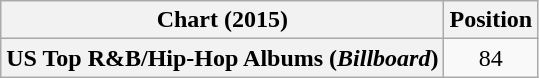<table class="wikitable plainrowheaders" style="text-align:center">
<tr>
<th scope="col">Chart (2015)</th>
<th scope="col">Position</th>
</tr>
<tr>
<th scope="row">US Top R&B/Hip-Hop Albums (<em>Billboard</em>)</th>
<td>84</td>
</tr>
</table>
